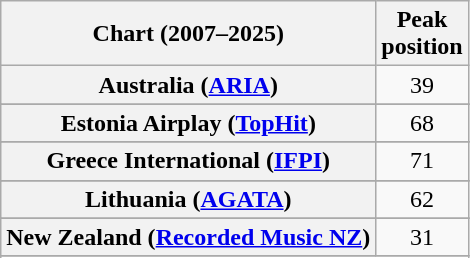<table class="wikitable sortable plainrowheaders" style="text-align:center">
<tr>
<th scope="col">Chart (2007–2025)</th>
<th scope="col">Peak<br>position</th>
</tr>
<tr>
<th scope="row">Australia (<a href='#'>ARIA</a>)</th>
<td>39</td>
</tr>
<tr>
</tr>
<tr>
</tr>
<tr>
<th scope="row">Estonia Airplay (<a href='#'>TopHit</a>)</th>
<td>68</td>
</tr>
<tr>
</tr>
<tr>
</tr>
<tr>
<th scope="row">Greece International (<a href='#'>IFPI</a>)</th>
<td>71</td>
</tr>
<tr>
</tr>
<tr>
</tr>
<tr>
<th scope="row">Lithuania (<a href='#'>AGATA</a>)</th>
<td>62</td>
</tr>
<tr>
</tr>
<tr>
<th scope="row">New Zealand (<a href='#'>Recorded Music NZ</a>)</th>
<td>31</td>
</tr>
<tr>
</tr>
<tr>
</tr>
<tr>
</tr>
<tr>
</tr>
</table>
